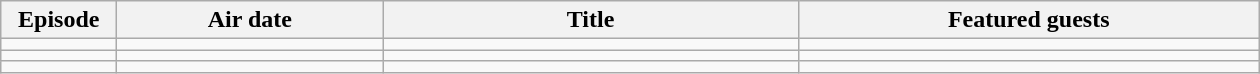<table class="wikitable" style="text-align:center;" width="840px">
<tr>
<th width="70">Episode</th>
<th width="170">Air date</th>
<th title="170">Title</th>
<th width="300">Featured guests</th>
</tr>
<tr>
<td></td>
<td></td>
<td></td>
<td></td>
</tr>
<tr>
<td></td>
<td></td>
<td></td>
<td></td>
</tr>
<tr>
<td></td>
<td></td>
<td></td>
<td></td>
</tr>
</table>
